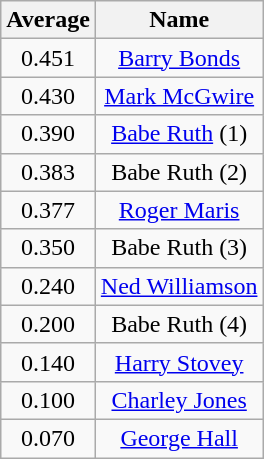<table class=wikitable style="text-align:center">
<tr>
<th>Average</th>
<th>Name</th>
</tr>
<tr>
<td>0.451</td>
<td><a href='#'>Barry Bonds</a></td>
</tr>
<tr>
<td>0.430</td>
<td><a href='#'>Mark McGwire</a></td>
</tr>
<tr>
<td>0.390</td>
<td><a href='#'>Babe Ruth</a> (1)</td>
</tr>
<tr>
<td>0.383</td>
<td>Babe Ruth (2)</td>
</tr>
<tr>
<td>0.377</td>
<td><a href='#'>Roger Maris</a></td>
</tr>
<tr>
<td>0.350</td>
<td>Babe Ruth (3)</td>
</tr>
<tr>
<td>0.240</td>
<td><a href='#'>Ned Williamson</a></td>
</tr>
<tr>
<td>0.200</td>
<td>Babe Ruth (4)</td>
</tr>
<tr>
<td>0.140</td>
<td><a href='#'>Harry Stovey</a></td>
</tr>
<tr>
<td>0.100</td>
<td><a href='#'>Charley Jones</a></td>
</tr>
<tr>
<td>0.070</td>
<td><a href='#'>George Hall</a></td>
</tr>
</table>
